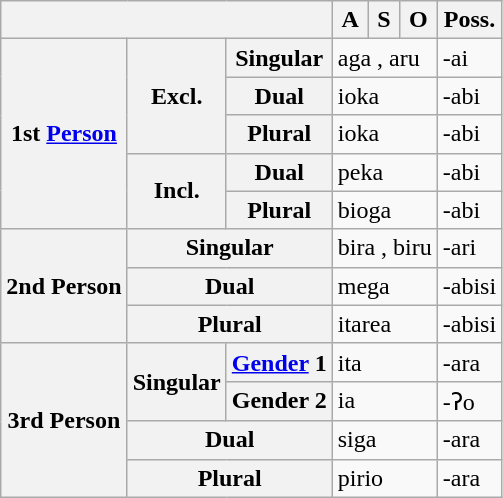<table class="wikitable">
<tr>
<th colspan="3"></th>
<th>A</th>
<th>S</th>
<th>O</th>
<th>Poss.</th>
</tr>
<tr>
<th rowspan="5">1st <a href='#'>Person</a></th>
<th rowspan="3">Excl.</th>
<th>Singular</th>
<td colspan="3">aga , aru</td>
<td>-ai</td>
</tr>
<tr>
<th>Dual</th>
<td colspan="3">ioka</td>
<td>-abi</td>
</tr>
<tr>
<th>Plural</th>
<td colspan="3">ioka</td>
<td>-abi</td>
</tr>
<tr>
<th rowspan="2">Incl.</th>
<th>Dual</th>
<td colspan="3">peka</td>
<td>-abi</td>
</tr>
<tr>
<th>Plural</th>
<td colspan="3">bioga</td>
<td>-abi</td>
</tr>
<tr>
<th rowspan="3">2nd Person</th>
<th colspan="2">Singular</th>
<td colspan="3">bira , biru</td>
<td>-ari</td>
</tr>
<tr>
<th colspan="2">Dual</th>
<td colspan="3">mega</td>
<td>-abisi</td>
</tr>
<tr>
<th colspan="2">Plural</th>
<td colspan="3">itarea</td>
<td>-abisi</td>
</tr>
<tr>
<th rowspan="4">3rd Person</th>
<th rowspan="2">Singular</th>
<th><a href='#'>Gender</a> 1</th>
<td colspan="3">ita</td>
<td>-ara</td>
</tr>
<tr>
<th>Gender 2</th>
<td colspan="3">ia</td>
<td>-ʔo</td>
</tr>
<tr>
<th colspan="2">Dual</th>
<td colspan="3">siga</td>
<td>-ara</td>
</tr>
<tr>
<th colspan="2">Plural</th>
<td colspan="3">pirio</td>
<td>-ara</td>
</tr>
</table>
